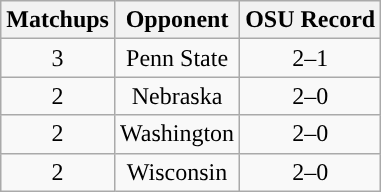<table class="wikitable" style="text-align:center">
<tr>
<th>Matchups</th>
<th>Opponent</th>
<th>OSU Record</th>
</tr>
<tr>
<td>3</td>
<td>Penn State</td>
<td>2–1</td>
</tr>
<tr>
<td>2</td>
<td>Nebraska</td>
<td>2–0</td>
</tr>
<tr>
<td>2</td>
<td>Washington</td>
<td>2–0</td>
</tr>
<tr>
<td>2</td>
<td>Wisconsin</td>
<td>2–0</td>
</tr>
</table>
